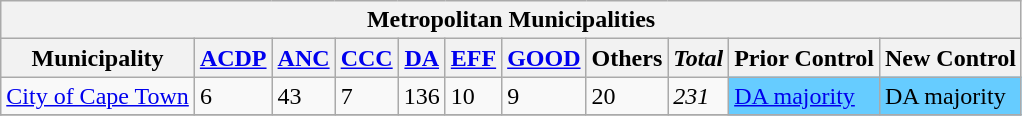<table class="wikitable">
<tr>
<th colspan="11">Metropolitan Municipalities</th>
</tr>
<tr>
<th>Municipality</th>
<th><a href='#'>ACDP</a></th>
<th><a href='#'>ANC</a></th>
<th><a href='#'>CCC</a></th>
<th><a href='#'>DA</a></th>
<th><a href='#'>EFF</a></th>
<th><a href='#'>GOOD</a></th>
<th>Others</th>
<th><em>Total</em></th>
<th>Prior Control</th>
<th>New Control</th>
</tr>
<tr>
<td><a href='#'>City of Cape Town</a></td>
<td>6</td>
<td>43</td>
<td>7</td>
<td>136</td>
<td>10</td>
<td>9</td>
<td>20</td>
<td><em>231</em></td>
<td style="background:#6cf;"><a href='#'>DA majority</a></td>
<td style="background:#6cf;">DA majority</td>
</tr>
<tr>
</tr>
</table>
